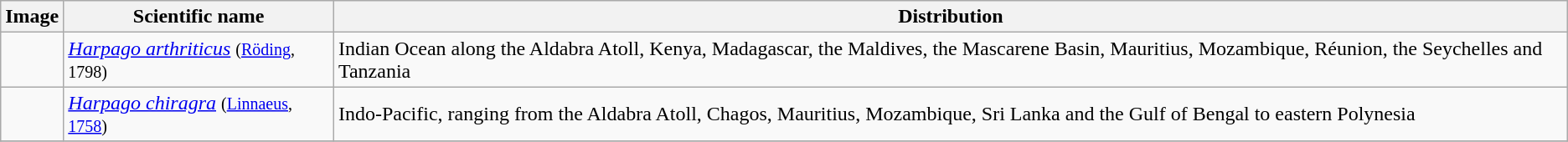<table class="wikitable">
<tr>
<th>Image</th>
<th>Scientific name</th>
<th>Distribution</th>
</tr>
<tr>
<td></td>
<td><em><a href='#'>Harpago arthriticus</a></em> <small>(<a href='#'>Röding</a>, 1798)</small></td>
<td>Indian Ocean along the Aldabra Atoll, Kenya, Madagascar, the Maldives, the Mascarene Basin, Mauritius, Mozambique, Réunion, the Seychelles and Tanzania</td>
</tr>
<tr>
<td></td>
<td><em><a href='#'>Harpago chiragra</a></em> <small>(<a href='#'>Linnaeus</a>, <a href='#'>1758</a>)</small></td>
<td>Indo-Pacific, ranging from the Aldabra Atoll, Chagos, Mauritius, Mozambique, Sri Lanka and the Gulf of Bengal to eastern Polynesia</td>
</tr>
<tr>
</tr>
</table>
